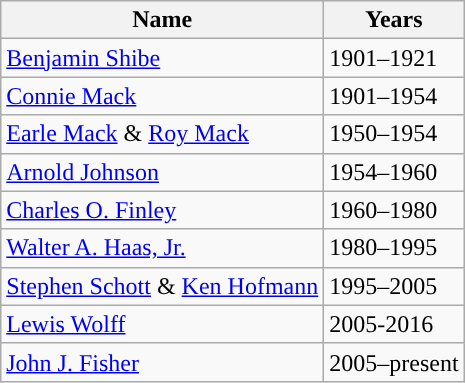<table class="wikitable">
<tr>
<th>Name</th>
<th>Years</th>
</tr>
<tr>
<td><a href='#'>Benjamin Shibe</a></td>
<td>1901–1921</td>
</tr>
<tr>
<td><a href='#'>Connie Mack</a></td>
<td>1901–1954</td>
</tr>
<tr>
<td><a href='#'>Earle Mack</a> & <a href='#'>Roy Mack</a></td>
<td>1950–1954</td>
</tr>
<tr>
<td><a href='#'>Arnold Johnson</a></td>
<td>1954–1960</td>
</tr>
<tr>
<td><a href='#'>Charles O. Finley</a></td>
<td>1960–1980</td>
</tr>
<tr>
<td><a href='#'>Walter A. Haas, Jr.</a></td>
<td>1980–1995</td>
</tr>
<tr>
<td><a href='#'>Stephen Schott</a> & <a href='#'>Ken Hofmann</a></td>
<td>1995–2005</td>
</tr>
<tr>
<td><a href='#'>Lewis Wolff</a></td>
<td>2005-2016</td>
</tr>
<tr>
<td><a href='#'>John J. Fisher</a></td>
<td>2005–present</td>
</tr>
</table>
